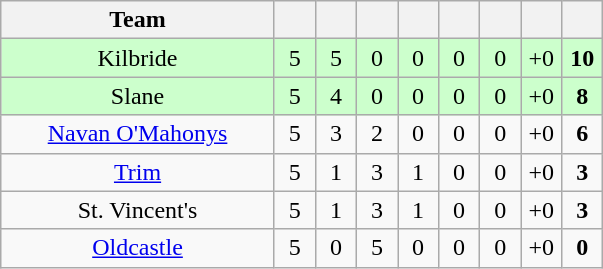<table class="wikitable" style="text-align:center">
<tr>
<th style="width:175px;">Team</th>
<th width="20"></th>
<th width="20"></th>
<th width="20"></th>
<th width="20"></th>
<th width="20"></th>
<th width="20"></th>
<th width="20"></th>
<th width="20"></th>
</tr>
<tr style="background:#cfc;">
<td>Kilbride</td>
<td>5</td>
<td>5</td>
<td>0</td>
<td>0</td>
<td>0</td>
<td>0</td>
<td>+0</td>
<td><strong>10</strong></td>
</tr>
<tr style="background:#cfc;">
<td>Slane</td>
<td>5</td>
<td>4</td>
<td>0</td>
<td>0</td>
<td>0</td>
<td>0</td>
<td>+0</td>
<td><strong>8</strong></td>
</tr>
<tr>
<td><a href='#'>Navan O'Mahonys</a></td>
<td>5</td>
<td>3</td>
<td>2</td>
<td>0</td>
<td>0</td>
<td>0</td>
<td>+0</td>
<td><strong>6</strong></td>
</tr>
<tr>
<td><a href='#'>Trim</a></td>
<td>5</td>
<td>1</td>
<td>3</td>
<td>1</td>
<td>0</td>
<td>0</td>
<td>+0</td>
<td><strong>3</strong></td>
</tr>
<tr>
<td>St. Vincent's</td>
<td>5</td>
<td>1</td>
<td>3</td>
<td>1</td>
<td>0</td>
<td>0</td>
<td>+0</td>
<td><strong>3</strong></td>
</tr>
<tr>
<td><a href='#'>Oldcastle</a></td>
<td>5</td>
<td>0</td>
<td>5</td>
<td>0</td>
<td>0</td>
<td>0</td>
<td>+0</td>
<td><strong>0</strong></td>
</tr>
</table>
